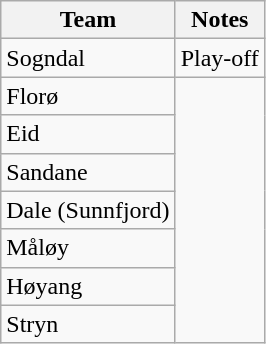<table class="wikitable">
<tr>
<th>Team</th>
<th>Notes</th>
</tr>
<tr>
<td>Sogndal</td>
<td>Play-off</td>
</tr>
<tr>
<td>Florø</td>
</tr>
<tr>
<td>Eid</td>
</tr>
<tr>
<td>Sandane</td>
</tr>
<tr>
<td>Dale (Sunnfjord)</td>
</tr>
<tr>
<td>Måløy</td>
</tr>
<tr>
<td>Høyang</td>
</tr>
<tr>
<td>Stryn</td>
</tr>
</table>
